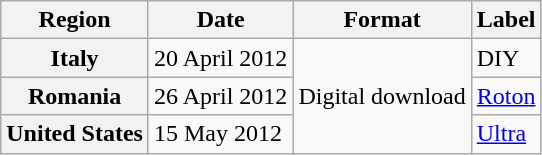<table class="wikitable plainrowheaders unsortable">
<tr>
<th>Region</th>
<th>Date</th>
<th>Format</th>
<th>Label</th>
</tr>
<tr>
<th scope="row">Italy</th>
<td>20 April 2012</td>
<td rowspan="3">Digital download</td>
<td>DIY</td>
</tr>
<tr>
<th scope="row">Romania</th>
<td>26 April 2012</td>
<td><a href='#'>Roton</a></td>
</tr>
<tr>
<th scope="row">United States</th>
<td>15 May 2012</td>
<td><a href='#'>Ultra</a></td>
</tr>
</table>
